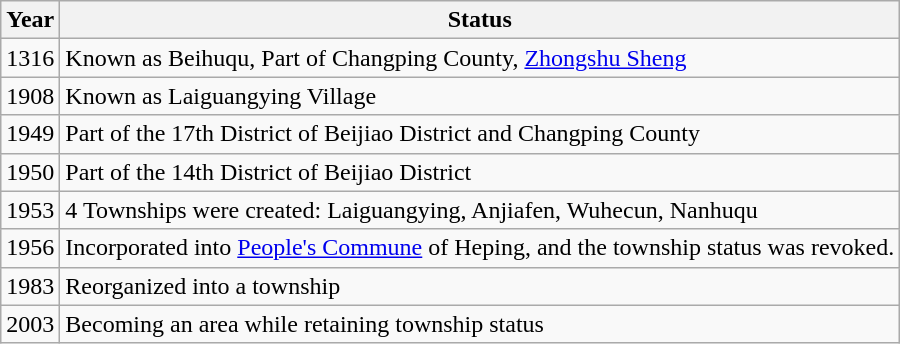<table class="wikitable">
<tr>
<th>Year</th>
<th>Status</th>
</tr>
<tr>
<td>1316</td>
<td>Known as Beihuqu, Part of Changping County, <a href='#'>Zhongshu Sheng</a></td>
</tr>
<tr>
<td>1908</td>
<td>Known as Laiguangying Village</td>
</tr>
<tr>
<td>1949</td>
<td>Part of the 17th District of Beijiao District and Changping County</td>
</tr>
<tr>
<td>1950</td>
<td>Part of the 14th District of Beijiao District</td>
</tr>
<tr>
<td>1953</td>
<td>4 Townships were created: Laiguangying, Anjiafen, Wuhecun, Nanhuqu</td>
</tr>
<tr>
<td>1956</td>
<td>Incorporated into <a href='#'>People's Commune</a> of Heping, and the township status was revoked.</td>
</tr>
<tr>
<td>1983</td>
<td>Reorganized into a township</td>
</tr>
<tr>
<td>2003</td>
<td>Becoming an area while retaining township status</td>
</tr>
</table>
